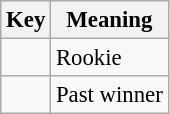<table class="wikitable" style="font-size: 95%;">
<tr>
<th>Key</th>
<th>Meaning</th>
</tr>
<tr>
<td align="center"><strong></strong></td>
<td>Rookie</td>
</tr>
<tr>
<td align="center"><strong></strong></td>
<td>Past winner</td>
</tr>
</table>
